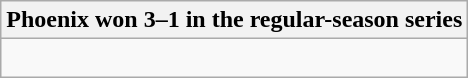<table class="wikitable collapsible collapsed">
<tr>
<th>Phoenix won 3–1 in the regular-season series</th>
</tr>
<tr>
<td><br>


</td>
</tr>
</table>
